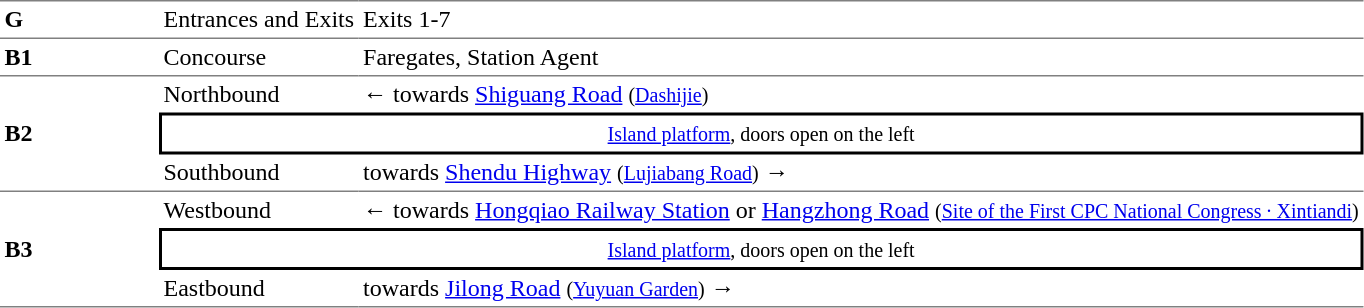<table cellspacing=0 cellpadding=3>
<tr>
<td style="border-top:solid 1px gray;border-bottom:solid 1px gray;" width=100><strong>G</strong></td>
<td style="border-top:solid 1px gray;border-bottom:solid 1px gray;">Entrances and Exits</td>
<td style="border-top:solid 1px gray;border-bottom:solid 1px gray;">Exits 1-7</td>
</tr>
<tr>
<td style="border-bottom:solid 1px gray;"><strong>B1</strong></td>
<td style="border-bottom:solid 1px gray;">Concourse</td>
<td style="border-bottom:solid 1px gray;">Faregates, Station Agent</td>
</tr>
<tr>
<td style="border-bottom:solid 1px gray;" rowspan=3><strong>B2</strong></td>
<td>Northbound</td>
<td>←  towards <a href='#'>Shiguang Road</a> <small>(<a href='#'>Dashijie</a>)</small></td>
</tr>
<tr>
<td style="border-right:solid 2px black;border-left:solid 2px black;border-top:solid 2px black;border-bottom:solid 2px black;text-align:center;" colspan=2><small><a href='#'>Island platform</a>, doors open on the left</small></td>
</tr>
<tr>
<td style="border-bottom:solid 1px gray;">Southbound</td>
<td style="border-bottom:solid 1px gray;">  towards <a href='#'>Shendu Highway</a> <small>(<a href='#'>Lujiabang Road</a>)</small> →</td>
</tr>
<tr>
<td style="border-bottom:solid 1px gray;" rowspan=3><strong>B3</strong></td>
<td>Westbound</td>
<td>←  towards <a href='#'>Hongqiao Railway Station</a> or <a href='#'>Hangzhong Road</a> <small>(<a href='#'>Site of the First CPC National Congress · Xintiandi</a>)</small></td>
</tr>
<tr>
<td style="border-top:solid 2px black;border-right:solid 2px black;border-left:solid 2px black;border-bottom:solid 2px black;text-align:center;" colspan=2><small><a href='#'>Island platform</a>, doors open on the left</small></td>
</tr>
<tr>
<td style="border-bottom:solid 1px gray;">Eastbound</td>
<td style="border-bottom:solid 1px gray;">  towards <a href='#'>Jilong Road</a> <small>(<a href='#'>Yuyuan Garden</a>)</small> →</td>
</tr>
</table>
